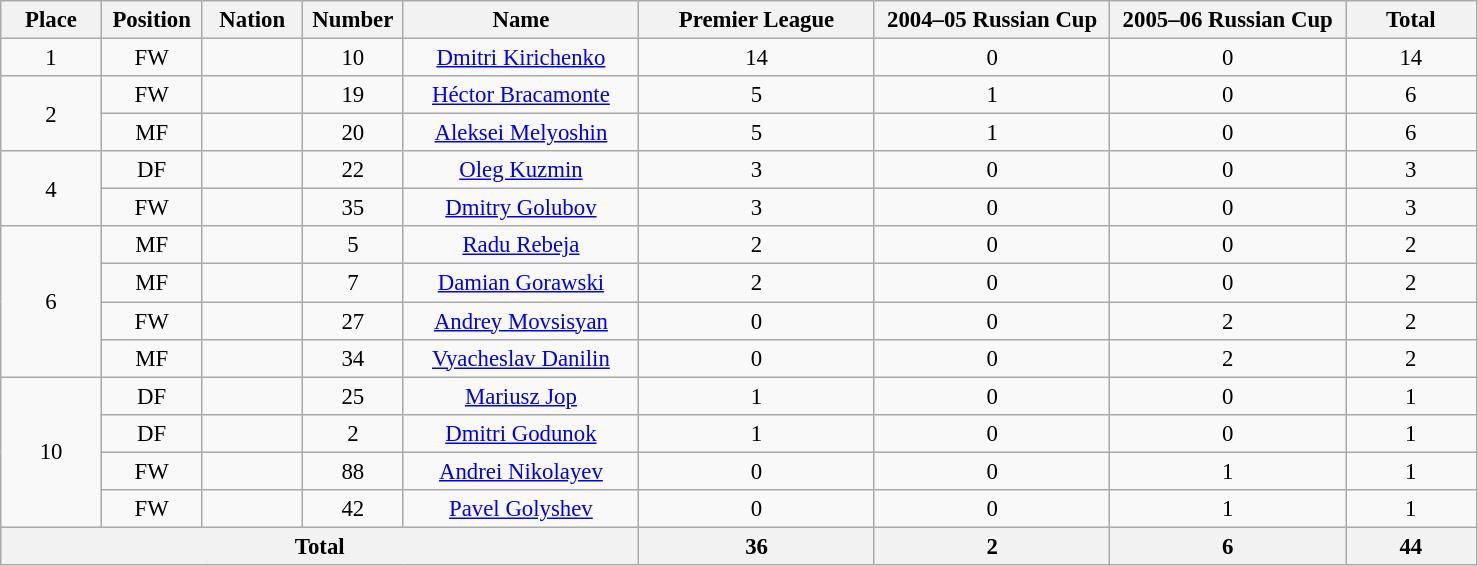<table class="wikitable" style="font-size: 95%; text-align: center;">
<tr>
<th width=60>Place</th>
<th width=60>Position</th>
<th width=60>Nation</th>
<th width=60>Number</th>
<th width=150>Name</th>
<th width=150>Premier League</th>
<th width=150>2004–05 Russian Cup</th>
<th width=150>2005–06 Russian Cup</th>
<th width=80>Total</th>
</tr>
<tr>
<td>1</td>
<td>FW</td>
<td></td>
<td>10</td>
<td><a href='#'>Dmitri Kirichenko</a></td>
<td>14</td>
<td>0</td>
<td>0</td>
<td>14</td>
</tr>
<tr>
<td rowspan="2">2</td>
<td>FW</td>
<td></td>
<td>19</td>
<td><a href='#'>Héctor Bracamonte</a></td>
<td>5</td>
<td>1</td>
<td>0</td>
<td>6</td>
</tr>
<tr>
<td>MF</td>
<td></td>
<td>20</td>
<td><a href='#'>Aleksei Melyoshin</a></td>
<td>5</td>
<td>1</td>
<td>0</td>
<td>6</td>
</tr>
<tr>
<td rowspan="2">4</td>
<td>DF</td>
<td></td>
<td>22</td>
<td><a href='#'>Oleg Kuzmin</a></td>
<td>3</td>
<td>0</td>
<td>0</td>
<td>3</td>
</tr>
<tr>
<td>FW</td>
<td></td>
<td>35</td>
<td><a href='#'>Dmitry Golubov</a></td>
<td>3</td>
<td>0</td>
<td>0</td>
<td>3</td>
</tr>
<tr>
<td rowspan="4">6</td>
<td>MF</td>
<td></td>
<td>5</td>
<td><a href='#'>Radu Rebeja</a></td>
<td>2</td>
<td>0</td>
<td>0</td>
<td>2</td>
</tr>
<tr>
<td>MF</td>
<td></td>
<td>7</td>
<td><a href='#'>Damian Gorawski</a></td>
<td>2</td>
<td>0</td>
<td>0</td>
<td>2</td>
</tr>
<tr>
<td>FW</td>
<td></td>
<td>27</td>
<td><a href='#'>Andrey Movsisyan</a></td>
<td>0</td>
<td>0</td>
<td>2</td>
<td>2</td>
</tr>
<tr>
<td>MF</td>
<td></td>
<td>34</td>
<td><a href='#'>Vyacheslav Danilin</a></td>
<td>0</td>
<td>0</td>
<td>2</td>
<td>2</td>
</tr>
<tr>
<td rowspan="4">10</td>
<td>DF</td>
<td></td>
<td>25</td>
<td><a href='#'>Mariusz Jop</a></td>
<td>1</td>
<td>0</td>
<td>0</td>
<td>1</td>
</tr>
<tr>
<td>DF</td>
<td></td>
<td>2</td>
<td><a href='#'>Dmitri Godunok</a></td>
<td>1</td>
<td>0</td>
<td>0</td>
<td>1</td>
</tr>
<tr>
<td>FW</td>
<td></td>
<td>88</td>
<td><a href='#'>Andrei Nikolayev</a></td>
<td>0</td>
<td>0</td>
<td>1</td>
<td>1</td>
</tr>
<tr>
<td>FW</td>
<td></td>
<td>42</td>
<td><a href='#'>Pavel Golyshev</a></td>
<td>0</td>
<td>0</td>
<td>1</td>
<td>1</td>
</tr>
<tr>
<th colspan=5>Total</th>
<th>36</th>
<th>2</th>
<th>6</th>
<th>44</th>
</tr>
</table>
